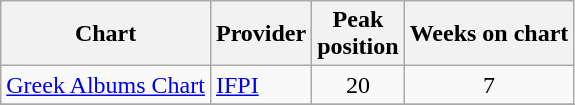<table class="wikitable sortable">
<tr>
<th>Chart</th>
<th>Provider</th>
<th>Peak<br>position</th>
<th>Weeks on chart</th>
</tr>
<tr>
<td><a href='#'>Greek Albums Chart</a></td>
<td><a href='#'>IFPI</a></td>
<td align=center>20</td>
<td align=center>7</td>
</tr>
<tr>
</tr>
</table>
